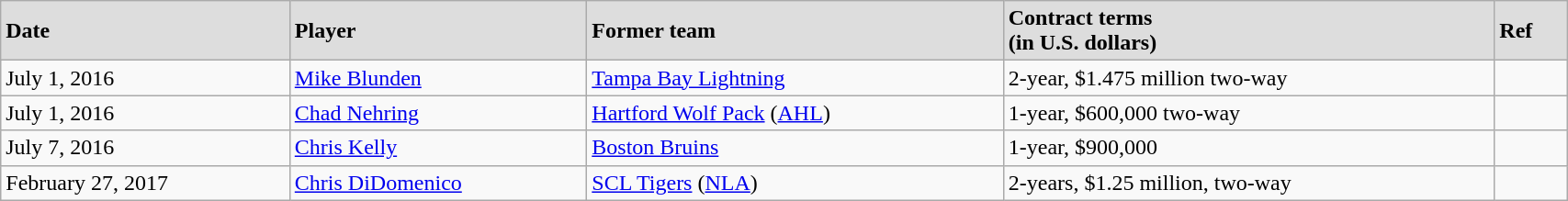<table class="wikitable" width=90%>
<tr style="background:#ddd;">
<td><strong>Date</strong></td>
<td><strong>Player</strong></td>
<td><strong>Former team</strong></td>
<td><strong>Contract terms</strong><br><strong>(in U.S. dollars)</strong></td>
<td><strong>Ref</strong></td>
</tr>
<tr>
<td>July 1, 2016</td>
<td><a href='#'>Mike Blunden</a></td>
<td><a href='#'>Tampa Bay Lightning</a></td>
<td>2-year, $1.475 million two-way</td>
<td></td>
</tr>
<tr>
<td>July 1, 2016</td>
<td><a href='#'>Chad Nehring</a></td>
<td><a href='#'>Hartford Wolf Pack</a> (<a href='#'>AHL</a>)</td>
<td>1-year, $600,000 two-way</td>
<td></td>
</tr>
<tr>
<td>July 7, 2016</td>
<td><a href='#'>Chris Kelly</a></td>
<td><a href='#'>Boston Bruins</a></td>
<td>1-year, $900,000</td>
<td></td>
</tr>
<tr>
<td>February 27, 2017</td>
<td><a href='#'>Chris DiDomenico</a></td>
<td><a href='#'>SCL Tigers</a> (<a href='#'>NLA</a>)</td>
<td>2-years, $1.25 million, two-way</td>
<td></td>
</tr>
</table>
